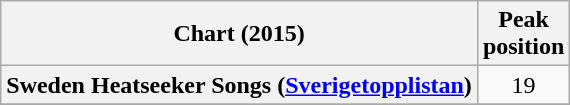<table class="wikitable sortable plainrowheaders" style="text-align:center">
<tr>
<th scope="col">Chart (2015)</th>
<th scope="col">Peak<br>position</th>
</tr>
<tr>
<th scope="row">Sweden Heatseeker Songs (<a href='#'>Sverigetopplistan</a>)</th>
<td>19</td>
</tr>
<tr>
</tr>
</table>
